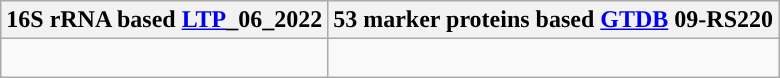<table class="wikitable">
<tr>
<th colspan=1>16S rRNA based <a href='#'>LTP</a>_06_2022</th>
<th colspan=1>53 marker proteins based <a href='#'>GTDB</a> 09-RS220</th>
</tr>
<tr>
<td style="vertical-align:top"><br></td>
<td><br></td>
</tr>
</table>
